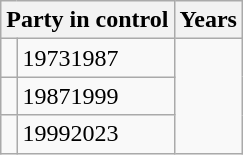<table class="wikitable">
<tr>
<th colspan="2">Party in control</th>
<th>Years</th>
</tr>
<tr>
<td></td>
<td>19731987</td>
</tr>
<tr>
<td></td>
<td>19871999</td>
</tr>
<tr>
<td></td>
<td>19992023</td>
</tr>
</table>
